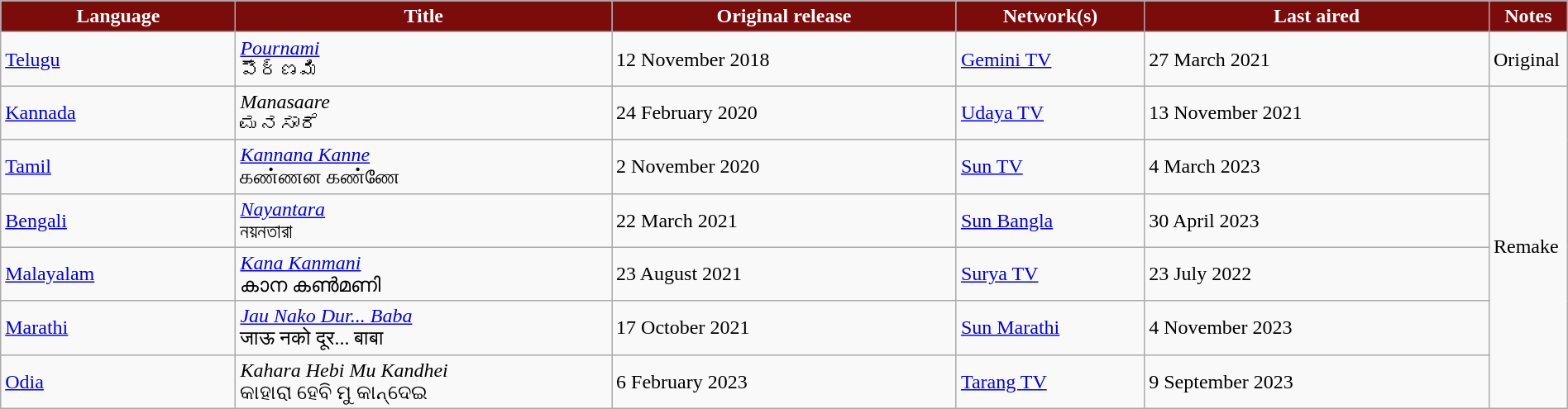<table class="wikitable" style="width: 100%; margin-right: 0;">
<tr style="color:white">
<th style="background:#7b0c0c; width:15%;">Language</th>
<th style="background:#7b0c0c; width:24%;">Title</th>
<th style="background:#7b0c0c; width:22%;">Original release</th>
<th style="background:#7b0c0c; width:12%;">Network(s)</th>
<th style="background:#7b0c0c; width:22%;">Last aired</th>
<th style="background:#7b0c0c; width:5%;">Notes</th>
</tr>
<tr>
<td><a href='#'>Telugu</a></td>
<td><em><a href='#'>Pournami</a></em> <br> పౌర్ణమి</td>
<td>12 November 2018</td>
<td><a href='#'>Gemini TV</a></td>
<td>27 March 2021</td>
<td>Original</td>
</tr>
<tr>
<td><a href='#'>Kannada</a></td>
<td><em>Manasaare</em> <br> ಮನಸಾರೆ</td>
<td>24 February 2020</td>
<td><a href='#'>Udaya TV</a></td>
<td>13 November 2021</td>
<td rowspan="6">Remake</td>
</tr>
<tr>
<td><a href='#'>Tamil</a></td>
<td><em><a href='#'>Kannana Kanne</a></em> <br> கண்ணன கண்ணே</td>
<td>2 November 2020</td>
<td><a href='#'>Sun TV</a></td>
<td>4 March 2023</td>
</tr>
<tr>
<td><a href='#'>Bengali</a></td>
<td><em><a href='#'>Nayantara</a></em> <br> নয়নতারা</td>
<td>22 March 2021</td>
<td><a href='#'>Sun Bangla</a></td>
<td>30 April 2023</td>
</tr>
<tr>
<td><a href='#'>Malayalam</a></td>
<td><em><a href='#'>Kana Kanmani</a></em> <br> കാന കൺമണി</td>
<td>23 August 2021</td>
<td><a href='#'>Surya TV</a></td>
<td>23 July 2022</td>
</tr>
<tr>
<td><a href='#'>Marathi</a></td>
<td><em><a href='#'>Jau Nako Dur... Baba</a></em> <br> जाऊ नको दूर... बाबा</td>
<td>17 October 2021</td>
<td><a href='#'>Sun Marathi</a></td>
<td>4 November 2023</td>
</tr>
<tr>
<td><a href='#'>Odia</a></td>
<td><em>Kahara Hebi Mu Kandhei</em> <br> କାହାରା ହେବି ମୁ କାନ୍ଦେଇ</td>
<td>6 February 2023</td>
<td><a href='#'>Tarang TV</a></td>
<td>9 September 2023</td>
</tr>
</table>
